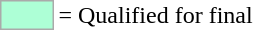<table>
<tr>
<td style="background-color:#ADFFD6; border:1px solid #aaaaaa; width:2em;"></td>
<td>= Qualified for final</td>
</tr>
</table>
